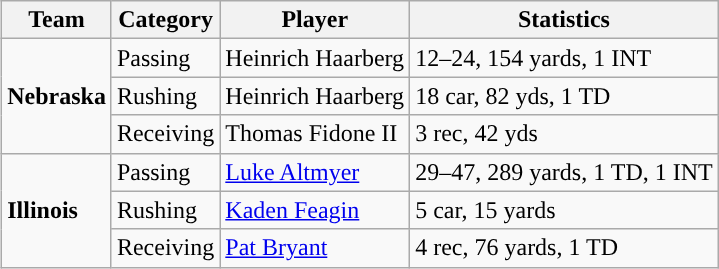<table class="wikitable" style="float: right;">
<tr>
<th>Team</th>
<th>Category</th>
<th>Player</th>
<th>Statistics</th>
</tr>
<tr>
<td rowspan=3><strong>Nebraska</strong></td>
<td>Passing</td>
<td>Heinrich Haarberg</td>
<td>12–24, 154 yards, 1 INT</td>
</tr>
<tr>
<td>Rushing</td>
<td>Heinrich Haarberg</td>
<td>18 car, 82 yds, 1 TD</td>
</tr>
<tr>
<td>Receiving</td>
<td>Thomas Fidone II</td>
<td>3 rec, 42 yds</td>
</tr>
<tr>
<td rowspan=3><strong>Illinois</strong></td>
<td>Passing</td>
<td><a href='#'>Luke Altmyer</a></td>
<td>29–47, 289 yards, 1 TD, 1 INT</td>
</tr>
<tr>
<td>Rushing</td>
<td><a href='#'>Kaden Feagin</a></td>
<td>5 car, 15 yards</td>
</tr>
<tr>
<td>Receiving</td>
<td><a href='#'>Pat Bryant</a></td>
<td>4 rec, 76 yards, 1 TD</td>
</tr>
</table>
